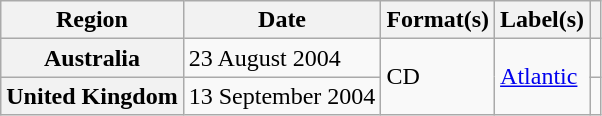<table class="wikitable plainrowheaders">
<tr>
<th scope="col">Region</th>
<th scope="col">Date</th>
<th scope="col">Format(s)</th>
<th scope="col">Label(s)</th>
<th scope="col"></th>
</tr>
<tr>
<th scope="row">Australia</th>
<td>23 August 2004</td>
<td rowspan="2">CD</td>
<td rowspan="2"><a href='#'>Atlantic</a></td>
<td align="center"></td>
</tr>
<tr>
<th scope="row">United Kingdom</th>
<td>13 September 2004</td>
<td align="center"></td>
</tr>
</table>
